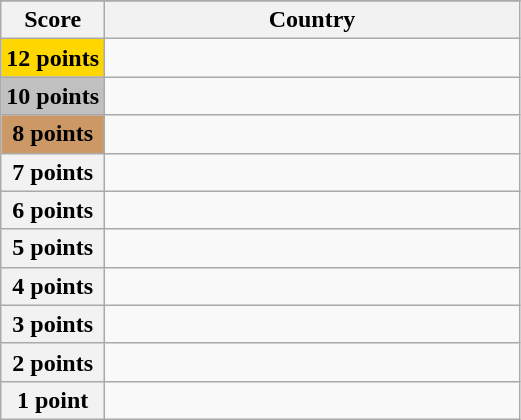<table class="wikitable">
<tr>
</tr>
<tr>
<th scope="col" width="20%">Score</th>
<th scope="col">Country</th>
</tr>
<tr>
<th scope="row" style="background:gold">12 points</th>
<td></td>
</tr>
<tr>
<th scope="row" style="background:silver">10 points</th>
<td></td>
</tr>
<tr>
<th scope="row" style="background:#CC9966">8 points</th>
<td></td>
</tr>
<tr>
<th scope="row">7 points</th>
<td></td>
</tr>
<tr>
<th scope="row">6 points</th>
<td></td>
</tr>
<tr>
<th scope="row">5 points</th>
<td></td>
</tr>
<tr>
<th scope="row">4 points</th>
<td></td>
</tr>
<tr>
<th scope="row">3 points</th>
<td></td>
</tr>
<tr>
<th scope="row">2 points</th>
<td></td>
</tr>
<tr>
<th scope="row">1 point</th>
<td></td>
</tr>
</table>
